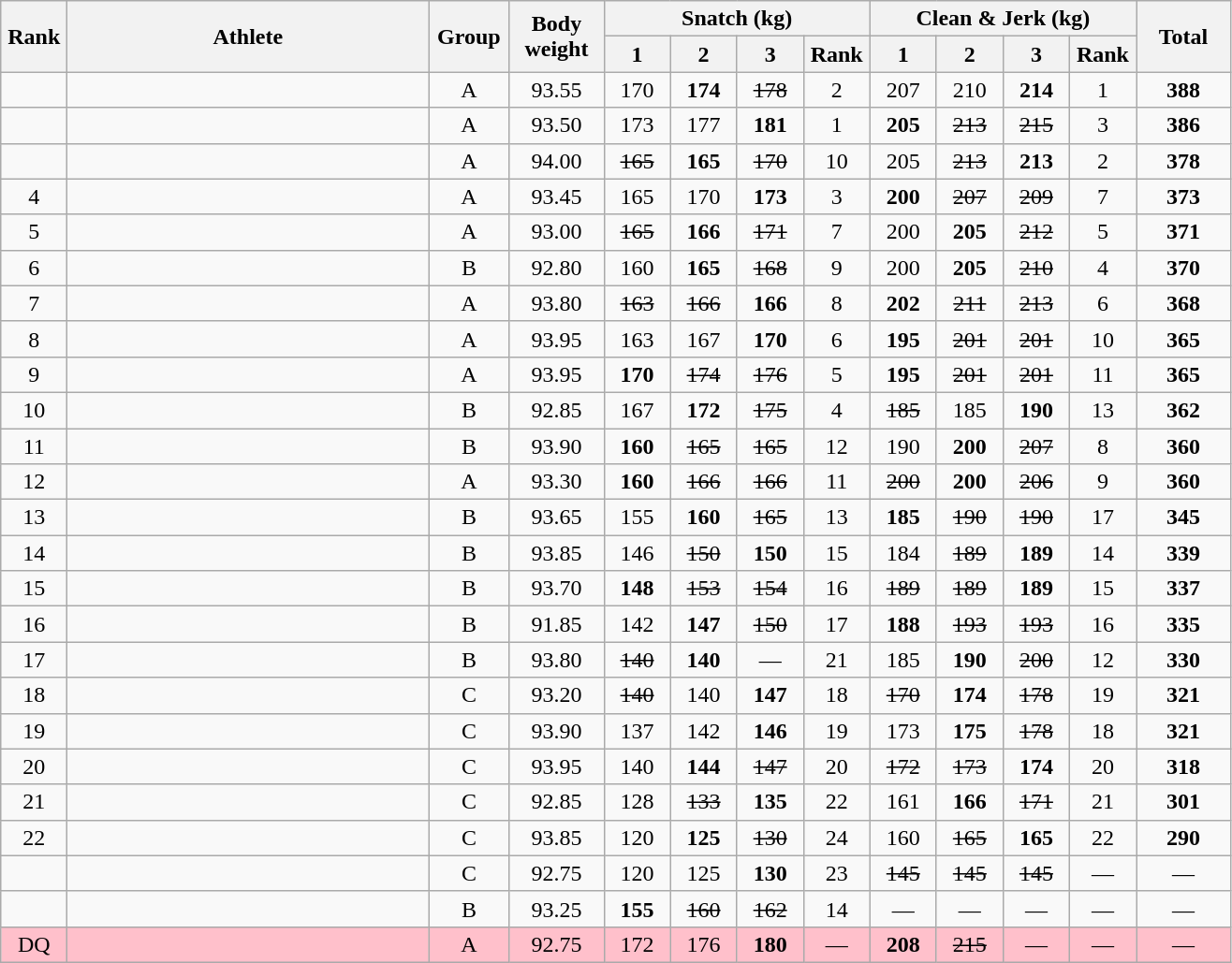<table class = "wikitable" style="text-align:center;">
<tr>
<th rowspan=2 width=40>Rank</th>
<th rowspan=2 width=250>Athlete</th>
<th rowspan=2 width=50>Group</th>
<th rowspan=2 width=60>Body weight</th>
<th colspan=4>Snatch (kg)</th>
<th colspan=4>Clean & Jerk (kg)</th>
<th rowspan=2 width=60>Total</th>
</tr>
<tr>
<th width=40>1</th>
<th width=40>2</th>
<th width=40>3</th>
<th width=40>Rank</th>
<th width=40>1</th>
<th width=40>2</th>
<th width=40>3</th>
<th width=40>Rank</th>
</tr>
<tr>
<td></td>
<td align=left></td>
<td>A</td>
<td>93.55</td>
<td>170</td>
<td><strong>174</strong></td>
<td><s>178</s></td>
<td>2</td>
<td>207</td>
<td>210</td>
<td><strong>214</strong></td>
<td>1</td>
<td><strong>388</strong></td>
</tr>
<tr>
<td></td>
<td align=left></td>
<td>A</td>
<td>93.50</td>
<td>173</td>
<td>177</td>
<td><strong>181</strong></td>
<td>1</td>
<td><strong>205</strong></td>
<td><s>213</s></td>
<td><s>215</s></td>
<td>3</td>
<td><strong>386</strong></td>
</tr>
<tr>
<td></td>
<td align=left></td>
<td>A</td>
<td>94.00</td>
<td><s>165</s></td>
<td><strong>165</strong></td>
<td><s>170</s></td>
<td>10</td>
<td>205</td>
<td><s>213</s></td>
<td><strong>213</strong></td>
<td>2</td>
<td><strong>378</strong></td>
</tr>
<tr>
<td>4</td>
<td align=left></td>
<td>A</td>
<td>93.45</td>
<td>165</td>
<td>170</td>
<td><strong>173</strong></td>
<td>3</td>
<td><strong>200</strong></td>
<td><s>207</s></td>
<td><s>209</s></td>
<td>7</td>
<td><strong>373</strong></td>
</tr>
<tr>
<td>5</td>
<td align=left></td>
<td>A</td>
<td>93.00</td>
<td><s>165</s></td>
<td><strong>166</strong></td>
<td><s>171</s></td>
<td>7</td>
<td>200</td>
<td><strong>205</strong></td>
<td><s>212</s></td>
<td>5</td>
<td><strong>371</strong></td>
</tr>
<tr>
<td>6</td>
<td align=left></td>
<td>B</td>
<td>92.80</td>
<td>160</td>
<td><strong>165</strong></td>
<td><s>168</s></td>
<td>9</td>
<td>200</td>
<td><strong>205</strong></td>
<td><s>210</s></td>
<td>4</td>
<td><strong>370</strong></td>
</tr>
<tr>
<td>7</td>
<td align=left></td>
<td>A</td>
<td>93.80</td>
<td><s>163</s></td>
<td><s>166</s></td>
<td><strong>166</strong></td>
<td>8</td>
<td><strong>202</strong></td>
<td><s>211</s></td>
<td><s>213</s></td>
<td>6</td>
<td><strong>368</strong></td>
</tr>
<tr>
<td>8</td>
<td align=left></td>
<td>A</td>
<td>93.95</td>
<td>163</td>
<td>167</td>
<td><strong>170</strong></td>
<td>6</td>
<td><strong>195</strong></td>
<td><s>201</s></td>
<td><s>201</s></td>
<td>10</td>
<td><strong>365</strong></td>
</tr>
<tr>
<td>9</td>
<td align=left></td>
<td>A</td>
<td>93.95</td>
<td><strong>170</strong></td>
<td><s>174</s></td>
<td><s>176</s></td>
<td>5</td>
<td><strong>195</strong></td>
<td><s>201</s></td>
<td><s>201</s></td>
<td>11</td>
<td><strong>365</strong></td>
</tr>
<tr>
<td>10</td>
<td align=left></td>
<td>B</td>
<td>92.85</td>
<td>167</td>
<td><strong>172</strong></td>
<td><s>175</s></td>
<td>4</td>
<td><s>185</s></td>
<td>185</td>
<td><strong>190</strong></td>
<td>13</td>
<td><strong>362</strong></td>
</tr>
<tr>
<td>11</td>
<td align=left></td>
<td>B</td>
<td>93.90</td>
<td><strong>160</strong></td>
<td><s>165</s></td>
<td><s>165</s></td>
<td>12</td>
<td>190</td>
<td><strong>200</strong></td>
<td><s>207</s></td>
<td>8</td>
<td><strong>360</strong></td>
</tr>
<tr>
<td>12</td>
<td align=left></td>
<td>A</td>
<td>93.30</td>
<td><strong>160</strong></td>
<td><s>166</s></td>
<td><s>166</s></td>
<td>11</td>
<td><s>200</s></td>
<td><strong>200</strong></td>
<td><s>206</s></td>
<td>9</td>
<td><strong>360</strong></td>
</tr>
<tr>
<td>13</td>
<td align=left></td>
<td>B</td>
<td>93.65</td>
<td>155</td>
<td><strong>160</strong></td>
<td><s>165</s></td>
<td>13</td>
<td><strong>185</strong></td>
<td><s>190</s></td>
<td><s>190</s></td>
<td>17</td>
<td><strong>345</strong></td>
</tr>
<tr>
<td>14</td>
<td align=left></td>
<td>B</td>
<td>93.85</td>
<td>146</td>
<td><s>150</s></td>
<td><strong>150</strong></td>
<td>15</td>
<td>184</td>
<td><s>189</s></td>
<td><strong>189</strong></td>
<td>14</td>
<td><strong>339</strong></td>
</tr>
<tr>
<td>15</td>
<td align=left></td>
<td>B</td>
<td>93.70</td>
<td><strong>148</strong></td>
<td><s>153</s></td>
<td><s>154</s></td>
<td>16</td>
<td><s>189</s></td>
<td><s>189</s></td>
<td><strong>189</strong></td>
<td>15</td>
<td><strong>337</strong></td>
</tr>
<tr>
<td>16</td>
<td align=left></td>
<td>B</td>
<td>91.85</td>
<td>142</td>
<td><strong>147</strong></td>
<td><s>150</s></td>
<td>17</td>
<td><strong>188</strong></td>
<td><s>193</s></td>
<td><s>193</s></td>
<td>16</td>
<td><strong>335</strong></td>
</tr>
<tr>
<td>17</td>
<td align=left></td>
<td>B</td>
<td>93.80</td>
<td><s>140</s></td>
<td><strong>140</strong></td>
<td>—</td>
<td>21</td>
<td>185</td>
<td><strong>190</strong></td>
<td><s>200</s></td>
<td>12</td>
<td><strong>330</strong></td>
</tr>
<tr>
<td>18</td>
<td align=left></td>
<td>C</td>
<td>93.20</td>
<td><s>140</s></td>
<td>140</td>
<td><strong>147</strong></td>
<td>18</td>
<td><s>170</s></td>
<td><strong>174</strong></td>
<td><s>178</s></td>
<td>19</td>
<td><strong>321</strong></td>
</tr>
<tr>
<td>19</td>
<td align=left></td>
<td>C</td>
<td>93.90</td>
<td>137</td>
<td>142</td>
<td><strong>146</strong></td>
<td>19</td>
<td>173</td>
<td><strong>175</strong></td>
<td><s>178</s></td>
<td>18</td>
<td><strong>321</strong></td>
</tr>
<tr>
<td>20</td>
<td align=left></td>
<td>C</td>
<td>93.95</td>
<td>140</td>
<td><strong>144</strong></td>
<td><s>147</s></td>
<td>20</td>
<td><s>172</s></td>
<td><s>173</s></td>
<td><strong>174</strong></td>
<td>20</td>
<td><strong>318</strong></td>
</tr>
<tr>
<td>21</td>
<td align=left></td>
<td>C</td>
<td>92.85</td>
<td>128</td>
<td><s>133</s></td>
<td><strong>135</strong></td>
<td>22</td>
<td>161</td>
<td><strong>166</strong></td>
<td><s>171</s></td>
<td>21</td>
<td><strong>301</strong></td>
</tr>
<tr>
<td>22</td>
<td align=left></td>
<td>C</td>
<td>93.85</td>
<td>120</td>
<td><strong>125</strong></td>
<td><s>130</s></td>
<td>24</td>
<td>160</td>
<td><s>165</s></td>
<td><strong>165</strong></td>
<td>22</td>
<td><strong>290</strong></td>
</tr>
<tr>
<td></td>
<td align=left></td>
<td>C</td>
<td>92.75</td>
<td>120</td>
<td>125</td>
<td><strong>130</strong></td>
<td>23</td>
<td><s>145</s></td>
<td><s>145</s></td>
<td><s>145</s></td>
<td>—</td>
<td>—</td>
</tr>
<tr>
<td></td>
<td align=left></td>
<td>B</td>
<td>93.25</td>
<td><strong>155</strong></td>
<td><s>160</s></td>
<td><s>162</s></td>
<td>14</td>
<td>—</td>
<td>—</td>
<td>—</td>
<td>—</td>
<td>—</td>
</tr>
<tr bgcolor=pink>
<td>DQ</td>
<td align=left></td>
<td>A</td>
<td>92.75</td>
<td>172</td>
<td>176</td>
<td><strong>180</strong></td>
<td>—</td>
<td><strong>208</strong></td>
<td><s>215</s></td>
<td>—</td>
<td>—</td>
<td>—</td>
</tr>
</table>
